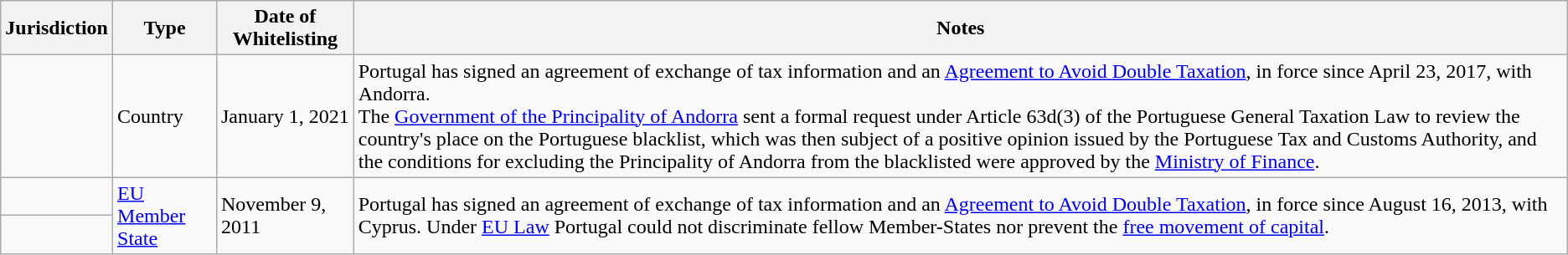<table class="wikitable sortable">
<tr>
<th>Jurisdiction</th>
<th>Type</th>
<th>Date of Whitelisting</th>
<th>Notes</th>
</tr>
<tr>
<td></td>
<td>Country</td>
<td>January 1, 2021</td>
<td>Portugal has signed an agreement of exchange of tax information and an <a href='#'>Agreement to Avoid Double Taxation</a>, in force since April 23, 2017, with Andorra.<br>The <a href='#'>Government of the Principality of Andorra</a> sent a formal request under Article 63d(3) of the Portuguese General Taxation Law to review the country's place on the Portuguese blacklist, which was then subject of a positive opinion issued by the Portuguese Tax and Customs Authority, and the conditions for excluding the Principality of Andorra from the blacklisted were approved by the <a href='#'>Ministry of Finance</a>.</td>
</tr>
<tr>
<td></td>
<td rowspan="2"><a href='#'>EU Member State</a></td>
<td rowspan="2">November 9, 2011</td>
<td rowspan="2">Portugal has signed an agreement of exchange of tax information and an <a href='#'>Agreement to Avoid Double Taxation</a>, in force since August 16, 2013, with Cyprus. Under <a href='#'>EU Law</a> Portugal could not discriminate fellow Member-States nor prevent the <a href='#'>free movement of capital</a>.</td>
</tr>
<tr>
<td></td>
</tr>
</table>
